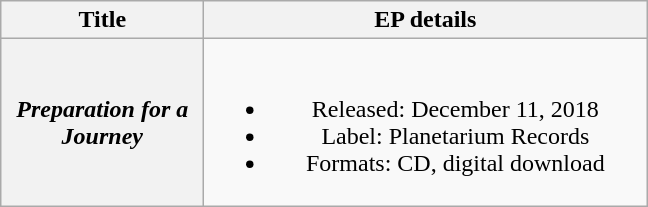<table class="wikitable plainrowheaders" style="text-align:center;">
<tr>
<th scope="col" style="width:8em;">Title</th>
<th scope="col" style="width:18em;">EP details</th>
</tr>
<tr>
<th scope="row"><em>Preparation for a Journey</em></th>
<td><br><ul><li>Released: December 11, 2018</li><li>Label: Planetarium Records</li><li>Formats: CD, digital download</li></ul></td>
</tr>
</table>
